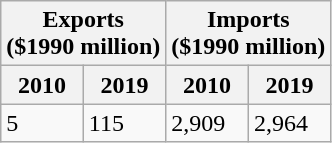<table class="wikitable">
<tr>
<th colspan="2">Exports<br>($1990 million)</th>
<th colspan="2">Imports<br>($1990 million)</th>
</tr>
<tr>
<th>2010</th>
<th>2019</th>
<th>2010</th>
<th>2019</th>
</tr>
<tr>
<td>5</td>
<td>115</td>
<td>2,909</td>
<td>2,964</td>
</tr>
</table>
